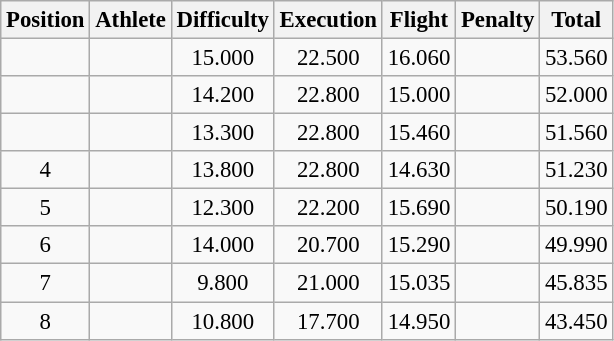<table class="wikitable sortable" style="text-align:center; font-size:95%">
<tr>
<th>Position</th>
<th>Athlete</th>
<th>Difficulty</th>
<th>Execution</th>
<th>Flight</th>
<th>Penalty</th>
<th>Total</th>
</tr>
<tr>
<td></td>
<td align=left></td>
<td>15.000</td>
<td>22.500</td>
<td>16.060</td>
<td></td>
<td>53.560</td>
</tr>
<tr>
<td></td>
<td align=left></td>
<td>14.200</td>
<td>22.800</td>
<td>15.000</td>
<td></td>
<td>52.000</td>
</tr>
<tr>
<td></td>
<td align=left></td>
<td>13.300</td>
<td>22.800</td>
<td>15.460</td>
<td></td>
<td>51.560</td>
</tr>
<tr>
<td>4</td>
<td align=left></td>
<td>13.800</td>
<td>22.800</td>
<td>14.630</td>
<td></td>
<td>51.230</td>
</tr>
<tr>
<td>5</td>
<td align=left></td>
<td>12.300</td>
<td>22.200</td>
<td>15.690</td>
<td></td>
<td>50.190</td>
</tr>
<tr>
<td>6</td>
<td align=left></td>
<td>14.000</td>
<td>20.700</td>
<td>15.290</td>
<td></td>
<td>49.990</td>
</tr>
<tr>
<td>7</td>
<td align=left></td>
<td>9.800</td>
<td>21.000</td>
<td>15.035</td>
<td></td>
<td>45.835</td>
</tr>
<tr>
<td>8</td>
<td align=left></td>
<td>10.800</td>
<td>17.700</td>
<td>14.950</td>
<td></td>
<td>43.450</td>
</tr>
</table>
